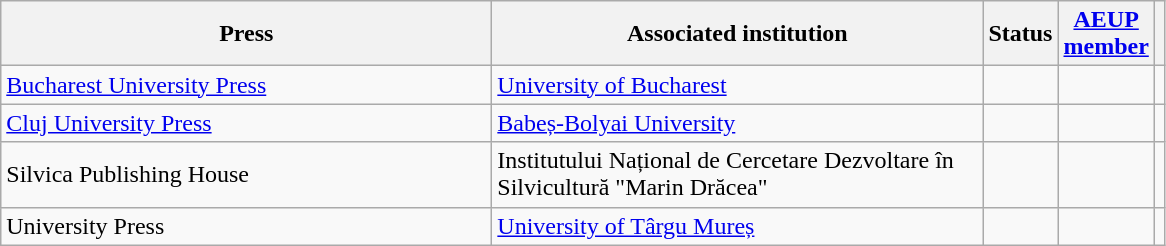<table class="wikitable sortable">
<tr>
<th style="width:20em">Press</th>
<th style="width:20em">Associated institution</th>
<th>Status</th>
<th><a href='#'>AEUP<br>member</a></th>
<th></th>
</tr>
<tr>
<td><a href='#'>Bucharest University Press</a></td>
<td><a href='#'>University of Bucharest</a></td>
<td></td>
<td></td>
<td></td>
</tr>
<tr>
<td><a href='#'>Cluj University Press</a></td>
<td><a href='#'>Babeș-Bolyai University</a></td>
<td></td>
<td></td>
<td></td>
</tr>
<tr>
<td>Silvica Publishing House</td>
<td>Institutului Național de Cercetare  Dezvoltare în Silvicultură "Marin Drăcea"</td>
<td></td>
<td></td>
<td></td>
</tr>
<tr>
<td>University Press</td>
<td><a href='#'>University of Târgu Mureș</a></td>
<td></td>
<td></td>
<td></td>
</tr>
</table>
